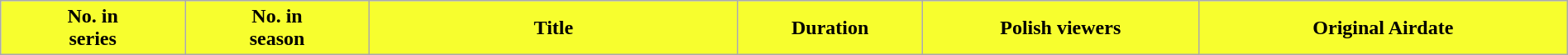<table class="wikitable plainrowheaders" style="width:100%; margin:auto;">
<tr style="color:black">
<th style="background-color: #F7FE2E;" width="10%">No. in<br>series</th>
<th style="background-color: #F7FE2E;" width="10%">No. in<br>season</th>
<th style="background-color: #F7FE2E;" width="20%">Title</th>
<th style="background-color: #F7FE2E;" width="10%">Duration</th>
<th style="background-color: #F7FE2E;" width="15%">Polish viewers</th>
<th style="background-color: #F7FE2E;" width="20%">Original Airdate<br>






</th>
</tr>
</table>
